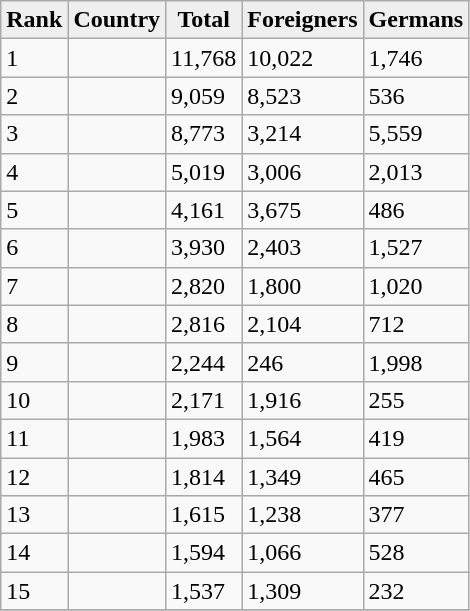<table class="wikitable sortable">
<tr>
<th style="background:#efefef;">Rank</th>
<th style="background:#efefef;">Country</th>
<th style="background:#efefef;">Total</th>
<th style="background:#efefef;">Foreigners</th>
<th style="background:#efefef;">Germans</th>
</tr>
<tr>
<td>1</td>
<td></td>
<td>11,768</td>
<td>10,022</td>
<td>1,746</td>
</tr>
<tr>
<td>2</td>
<td></td>
<td>9,059</td>
<td>8,523</td>
<td>536</td>
</tr>
<tr>
<td>3</td>
<td></td>
<td>8,773</td>
<td>3,214</td>
<td>5,559</td>
</tr>
<tr>
<td>4</td>
<td></td>
<td>5,019</td>
<td>3,006</td>
<td>2,013</td>
</tr>
<tr>
<td>5</td>
<td></td>
<td>4,161</td>
<td>3,675</td>
<td>486</td>
</tr>
<tr>
<td>6</td>
<td></td>
<td>3,930</td>
<td>2,403</td>
<td>1,527</td>
</tr>
<tr>
<td>7</td>
<td></td>
<td>2,820</td>
<td>1,800</td>
<td>1,020</td>
</tr>
<tr>
<td>8</td>
<td></td>
<td>2,816</td>
<td>2,104</td>
<td>712</td>
</tr>
<tr>
<td>9</td>
<td></td>
<td>2,244</td>
<td>246</td>
<td>1,998</td>
</tr>
<tr>
<td>10</td>
<td></td>
<td>2,171</td>
<td>1,916</td>
<td>255</td>
</tr>
<tr>
<td>11</td>
<td></td>
<td>1,983</td>
<td>1,564</td>
<td>419</td>
</tr>
<tr>
<td>12</td>
<td></td>
<td>1,814</td>
<td>1,349</td>
<td>465</td>
</tr>
<tr>
<td>13</td>
<td></td>
<td>1,615</td>
<td>1,238</td>
<td>377</td>
</tr>
<tr>
<td>14</td>
<td></td>
<td>1,594</td>
<td>1,066</td>
<td>528</td>
</tr>
<tr>
<td>15</td>
<td></td>
<td>1,537</td>
<td>1,309</td>
<td>232</td>
</tr>
<tr>
</tr>
</table>
